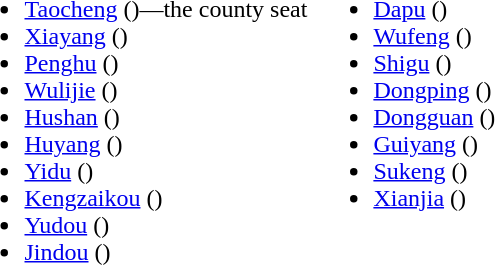<table>
<tr>
<td valign=top><br><ul><li><a href='#'>Taocheng</a> ()—the county seat</li><li><a href='#'>Xiayang</a> ()</li><li><a href='#'>Penghu</a> ()</li><li><a href='#'>Wulijie</a> ()</li><li><a href='#'>Hushan</a> ()</li><li><a href='#'>Huyang</a> ()</li><li><a href='#'>Yidu</a> ()</li><li><a href='#'>Kengzaikou</a> ()</li><li><a href='#'>Yudou</a> ()</li><li><a href='#'>Jindou</a> ()</li></ul></td>
<td valign=top><br><ul><li><a href='#'>Dapu</a> ()</li><li><a href='#'>Wufeng</a> ()</li><li><a href='#'>Shigu</a> ()</li><li><a href='#'>Dongping</a> ()</li><li><a href='#'>Dongguan</a> ()</li><li><a href='#'>Guiyang</a> ()</li><li><a href='#'>Sukeng</a> ()</li><li><a href='#'>Xianjia</a> ()</li></ul></td>
</tr>
</table>
